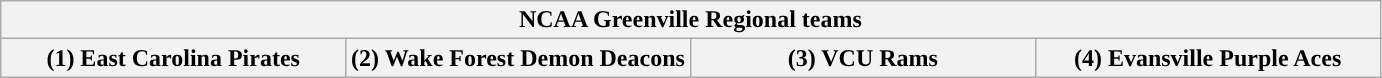<table class="wikitable">
<tr>
<th colspan=7>NCAA Greenville Regional teams</th>
</tr>
<tr>
<th style="width: 25%; ">(1) East Carolina Pirates</th>
<th style="width: 25%; ">(2) Wake Forest Demon Deacons</th>
<th style="width: 25%; ">(3) VCU Rams</th>
<th style="width: 25%; ">(4) Evansville Purple Aces</th>
</tr>
</table>
